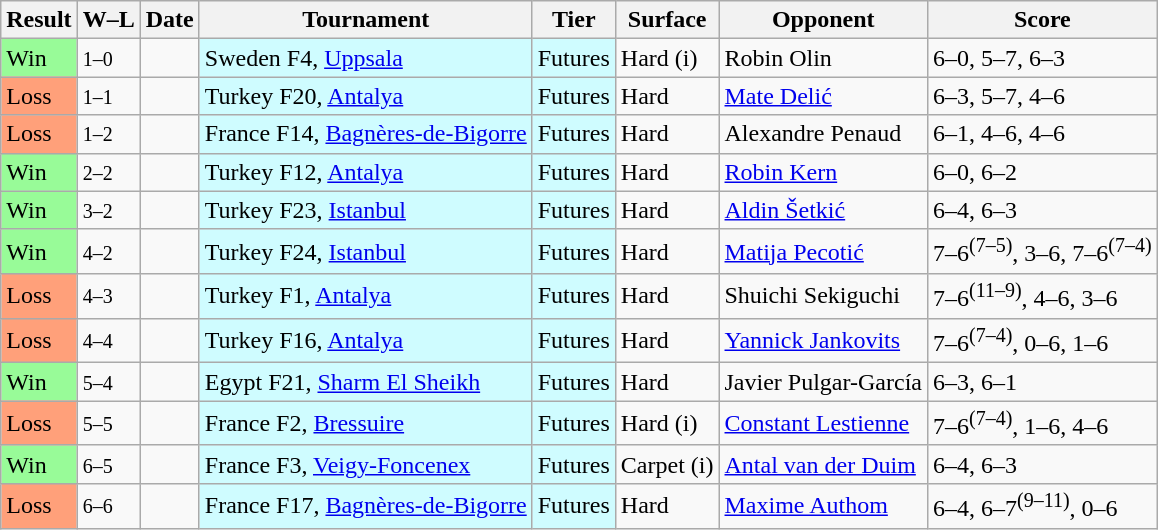<table class="sortable wikitable">
<tr>
<th>Result</th>
<th class="unsortable">W–L</th>
<th>Date</th>
<th>Tournament</th>
<th>Tier</th>
<th>Surface</th>
<th>Opponent</th>
<th class="unsortable">Score</th>
</tr>
<tr>
<td bgcolor=98FB98>Win</td>
<td><small>1–0</small></td>
<td></td>
<td style="background:#cffcff;">Sweden F4, <a href='#'>Uppsala</a></td>
<td style="background:#cffcff;">Futures</td>
<td>Hard (i)</td>
<td> Robin Olin</td>
<td>6–0, 5–7, 6–3</td>
</tr>
<tr>
<td bgcolor=FFA07A>Loss</td>
<td><small>1–1</small></td>
<td></td>
<td style="background:#cffcff;">Turkey F20, <a href='#'>Antalya</a></td>
<td style="background:#cffcff;">Futures</td>
<td>Hard</td>
<td> <a href='#'>Mate Delić</a></td>
<td>6–3, 5–7, 4–6</td>
</tr>
<tr>
<td bgcolor=FFA07A>Loss</td>
<td><small>1–2</small></td>
<td></td>
<td style="background:#cffcff;">France F14, <a href='#'>Bagnères-de-Bigorre</a></td>
<td style="background:#cffcff;">Futures</td>
<td>Hard</td>
<td> Alexandre Penaud</td>
<td>6–1, 4–6, 4–6</td>
</tr>
<tr>
<td bgcolor=98FB98>Win</td>
<td><small>2–2</small></td>
<td></td>
<td style="background:#cffcff;">Turkey F12, <a href='#'>Antalya</a></td>
<td style="background:#cffcff;">Futures</td>
<td>Hard</td>
<td> <a href='#'>Robin Kern</a></td>
<td>6–0, 6–2</td>
</tr>
<tr>
<td bgcolor=98FB98>Win</td>
<td><small>3–2</small></td>
<td></td>
<td style="background:#cffcff;">Turkey F23, <a href='#'>Istanbul</a></td>
<td style="background:#cffcff;">Futures</td>
<td>Hard</td>
<td> <a href='#'>Aldin Šetkić</a></td>
<td>6–4, 6–3</td>
</tr>
<tr>
<td bgcolor=98FB98>Win</td>
<td><small>4–2</small></td>
<td></td>
<td style="background:#cffcff;">Turkey F24, <a href='#'>Istanbul</a></td>
<td style="background:#cffcff;">Futures</td>
<td>Hard</td>
<td> <a href='#'>Matija Pecotić</a></td>
<td>7–6<sup>(7–5)</sup>, 3–6, 7–6<sup>(7–4)</sup></td>
</tr>
<tr>
<td bgcolor=FFA07A>Loss</td>
<td><small>4–3</small></td>
<td></td>
<td style="background:#cffcff;">Turkey F1, <a href='#'>Antalya</a></td>
<td style="background:#cffcff;">Futures</td>
<td>Hard</td>
<td> Shuichi Sekiguchi</td>
<td>7–6<sup>(11–9)</sup>, 4–6, 3–6</td>
</tr>
<tr>
<td bgcolor=FFA07A>Loss</td>
<td><small>4–4</small></td>
<td></td>
<td style="background:#cffcff;">Turkey F16, <a href='#'>Antalya</a></td>
<td style="background:#cffcff;">Futures</td>
<td>Hard</td>
<td> <a href='#'>Yannick Jankovits</a></td>
<td>7–6<sup>(7–4)</sup>, 0–6, 1–6</td>
</tr>
<tr>
<td bgcolor=98FB98>Win</td>
<td><small>5–4</small></td>
<td></td>
<td style="background:#cffcff;">Egypt F21, <a href='#'>Sharm El Sheikh</a></td>
<td style="background:#cffcff;">Futures</td>
<td>Hard</td>
<td> Javier Pulgar-García</td>
<td>6–3, 6–1</td>
</tr>
<tr>
<td bgcolor=FFA07A>Loss</td>
<td><small>5–5</small></td>
<td></td>
<td style="background:#cffcff;">France F2, <a href='#'>Bressuire</a></td>
<td style="background:#cffcff;">Futures</td>
<td>Hard (i)</td>
<td> <a href='#'>Constant Lestienne</a></td>
<td>7–6<sup>(7–4)</sup>, 1–6, 4–6</td>
</tr>
<tr>
<td bgcolor=98FB98>Win</td>
<td><small>6–5</small></td>
<td></td>
<td style="background:#cffcff;">France F3, <a href='#'>Veigy-Foncenex</a></td>
<td style="background:#cffcff;">Futures</td>
<td>Carpet (i)</td>
<td> <a href='#'>Antal van der Duim</a></td>
<td>6–4, 6–3</td>
</tr>
<tr>
<td bgcolor=FFA07A>Loss</td>
<td><small>6–6</small></td>
<td></td>
<td style="background:#cffcff;">France F17, <a href='#'>Bagnères-de-Bigorre</a></td>
<td style="background:#cffcff;">Futures</td>
<td>Hard</td>
<td> <a href='#'>Maxime Authom</a></td>
<td>6–4, 6–7<sup>(9–11)</sup>, 0–6</td>
</tr>
</table>
